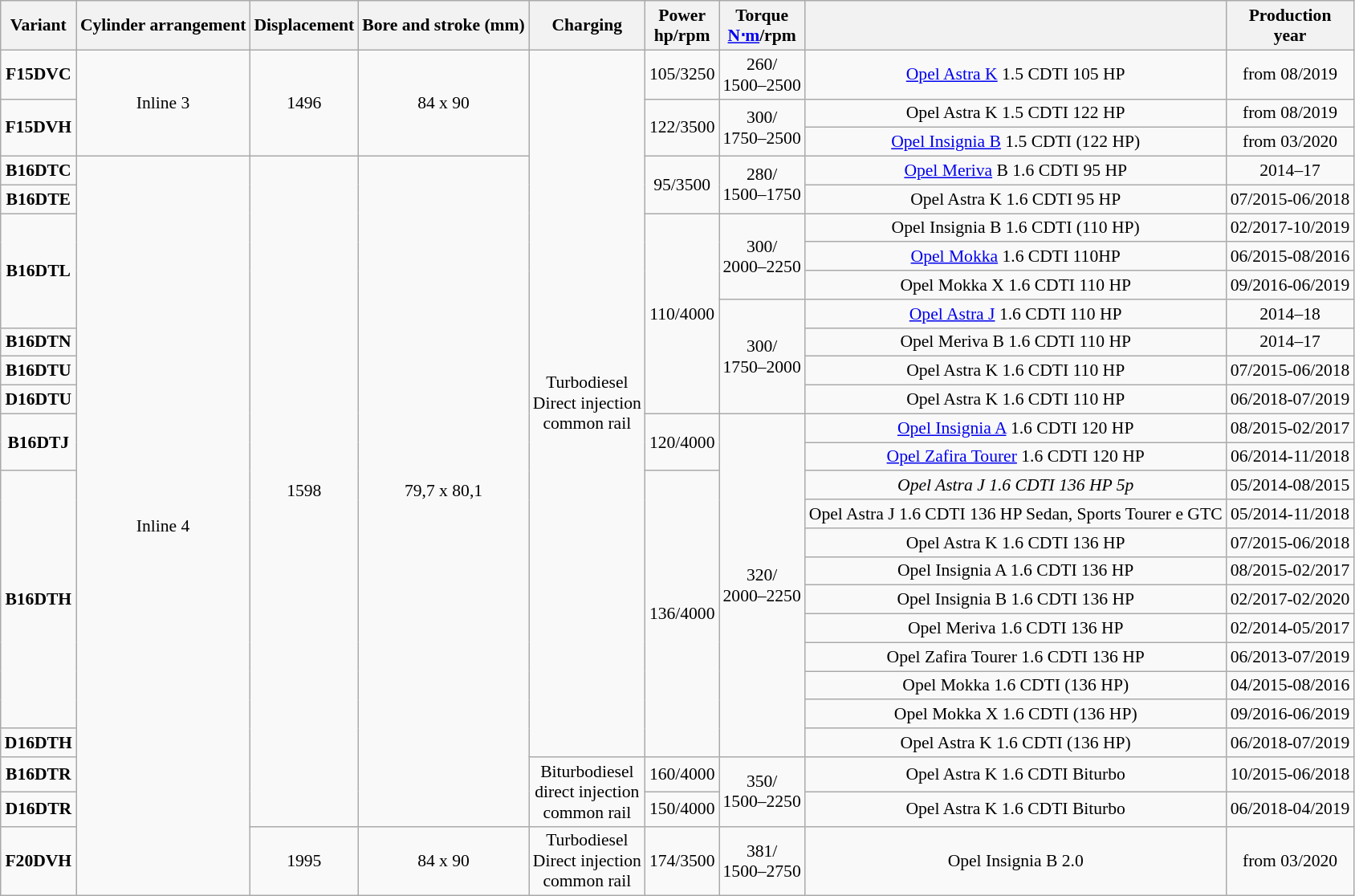<table class="wikitable" style="text-align:center; font-size:90%;">
<tr>
<th>Variant</th>
<th>Cylinder arrangement</th>
<th>Displacement</th>
<th>Bore and stroke (mm)</th>
<th>Charging</th>
<th>Power <br>hp/rpm</th>
<th>Torque<br><a href='#'>N⋅m</a>/rpm</th>
<th></th>
<th>Production<br>year</th>
</tr>
<tr>
<td><strong>F15DVC</strong></td>
<td rowspan="3">Inline 3</td>
<td rowspan="3">1496</td>
<td rowspan="3">84 x 90</td>
<td rowspan="24">Turbodiesel<br>Direct injection<br>common rail</td>
<td>105/3250</td>
<td>260/<br>1500–2500</td>
<td><a href='#'>Opel Astra K</a> 1.5 CDTI 105 HP</td>
<td>from 08/2019</td>
</tr>
<tr>
<td rowspan="2"><strong>F15DVH</strong></td>
<td rowspan="2">122/3500</td>
<td rowspan="2">300/<br>1750–2500</td>
<td>Opel Astra K 1.5 CDTI 122 HP</td>
<td>from 08/2019</td>
</tr>
<tr>
<td><a href='#'>Opel Insignia B</a> 1.5 CDTI (122 HP)</td>
<td>from 03/2020</td>
</tr>
<tr>
<td><strong>B16DTC</strong></td>
<td rowspan="24">Inline 4</td>
<td rowspan="23">1598</td>
<td rowspan="23">79,7 x 80,1</td>
<td rowspan="2">95/3500</td>
<td rowspan="2">280/<br>1500–1750</td>
<td><a href='#'>Opel Meriva</a> B 1.6 CDTI 95 HP</td>
<td>2014–17</td>
</tr>
<tr>
<td><strong>B16DTE</strong></td>
<td>Opel Astra K 1.6 CDTI 95 HP</td>
<td>07/2015-06/2018</td>
</tr>
<tr>
<td rowspan="4"><strong>B16DTL</strong></td>
<td rowspan="7">110/4000</td>
<td rowspan="3">300/<br>2000–2250</td>
<td>Opel Insignia B 1.6 CDTI (110 HP)</td>
<td>02/2017-10/2019</td>
</tr>
<tr>
<td><a href='#'>Opel Mokka</a> 1.6 CDTI 110HP</td>
<td>06/2015-08/2016</td>
</tr>
<tr>
<td>Opel Mokka X 1.6 CDTI 110 HP</td>
<td>09/2016-06/2019</td>
</tr>
<tr>
<td rowspan="4">300/<br>1750–2000</td>
<td><a href='#'>Opel Astra J</a> 1.6 CDTI 110 HP</td>
<td>2014–18</td>
</tr>
<tr>
<td><strong>B16DTN</strong></td>
<td>Opel Meriva B 1.6 CDTI 110 HP</td>
<td>2014–17</td>
</tr>
<tr>
<td><strong>B16DTU</strong></td>
<td>Opel Astra K 1.6 CDTI 110 HP</td>
<td>07/2015-06/2018</td>
</tr>
<tr>
<td><strong>D16DTU</strong></td>
<td>Opel Astra K 1.6 CDTI 110 HP</td>
<td>06/2018-07/2019</td>
</tr>
<tr>
<td rowspan="2"><strong>B16DTJ</strong></td>
<td rowspan="2">120/4000</td>
<td rowspan="12">320/<br>2000–2250</td>
<td><a href='#'>Opel Insignia A</a> 1.6 CDTI 120 HP</td>
<td>08/2015-02/2017</td>
</tr>
<tr>
<td><a href='#'>Opel Zafira Tourer</a> 1.6 CDTI 120 HP</td>
<td>06/2014-11/2018</td>
</tr>
<tr>
<td rowspan="9"><strong>B16DTH</strong></td>
<td rowspan="10">136/4000</td>
<td><em>Opel Astra J 1.6 CDTI 136 HP 5p</em></td>
<td>05/2014-08/2015</td>
</tr>
<tr>
<td>Opel Astra J 1.6 CDTI 136 HP Sedan, Sports Tourer e GTC</td>
<td>05/2014-11/2018</td>
</tr>
<tr>
<td>Opel Astra K 1.6 CDTI 136 HP</td>
<td>07/2015-06/2018</td>
</tr>
<tr>
<td>Opel Insignia A 1.6 CDTI 136 HP</td>
<td>08/2015-02/2017</td>
</tr>
<tr>
<td>Opel Insignia B 1.6 CDTI 136 HP</td>
<td>02/2017-02/2020</td>
</tr>
<tr>
<td>Opel Meriva 1.6 CDTI 136 HP</td>
<td>02/2014-05/2017</td>
</tr>
<tr>
<td>Opel Zafira Tourer 1.6 CDTI 136 HP</td>
<td>06/2013-07/2019</td>
</tr>
<tr>
<td>Opel Mokka 1.6 CDTI (136 HP)</td>
<td>04/2015-08/2016</td>
</tr>
<tr>
<td>Opel Mokka X 1.6 CDTI (136 HP)</td>
<td>09/2016-06/2019</td>
</tr>
<tr>
<td><strong>D16DTH</strong></td>
<td>Opel Astra K 1.6 CDTI (136 HP)</td>
<td>06/2018-07/2019</td>
</tr>
<tr>
<td><strong>B16DTR</strong></td>
<td rowspan="2">Biturbodiesel<br>direct injection<br>common rail</td>
<td>160/4000</td>
<td rowspan="2">350/<br>1500–2250</td>
<td>Opel Astra K 1.6 CDTI Biturbo</td>
<td>10/2015-06/2018</td>
</tr>
<tr>
<td><strong>D16DTR</strong></td>
<td>150/4000</td>
<td>Opel Astra K 1.6 CDTI Biturbo</td>
<td>06/2018-04/2019</td>
</tr>
<tr>
<td><strong>F20DVH</strong></td>
<td>1995</td>
<td>84 x 90</td>
<td>Turbodiesel<br>Direct injection<br>common rail</td>
<td>174/3500</td>
<td>381/<br>1500–2750</td>
<td>Opel Insignia B 2.0</td>
<td>from 03/2020</td>
</tr>
</table>
